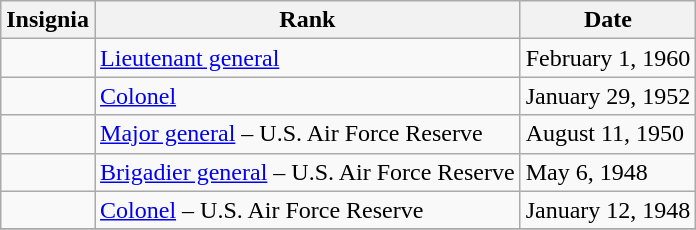<table class="wikitable" | align=center>
<tr>
<th>Insignia</th>
<th>Rank </th>
<th>Date</th>
</tr>
<tr>
<td></td>
<td><a href='#'>Lieutenant general</a></td>
<td>February 1, 1960</td>
</tr>
<tr>
<td></td>
<td><a href='#'>Colonel</a></td>
<td>January 29, 1952</td>
</tr>
<tr>
<td></td>
<td><a href='#'>Major general</a> – U.S. Air Force Reserve</td>
<td>August 11, 1950</td>
</tr>
<tr>
<td></td>
<td><a href='#'>Brigadier general</a> – U.S. Air Force Reserve</td>
<td>May 6, 1948</td>
</tr>
<tr>
<td></td>
<td><a href='#'>Colonel</a> – U.S. Air Force Reserve</td>
<td>January 12, 1948</td>
</tr>
<tr>
</tr>
</table>
